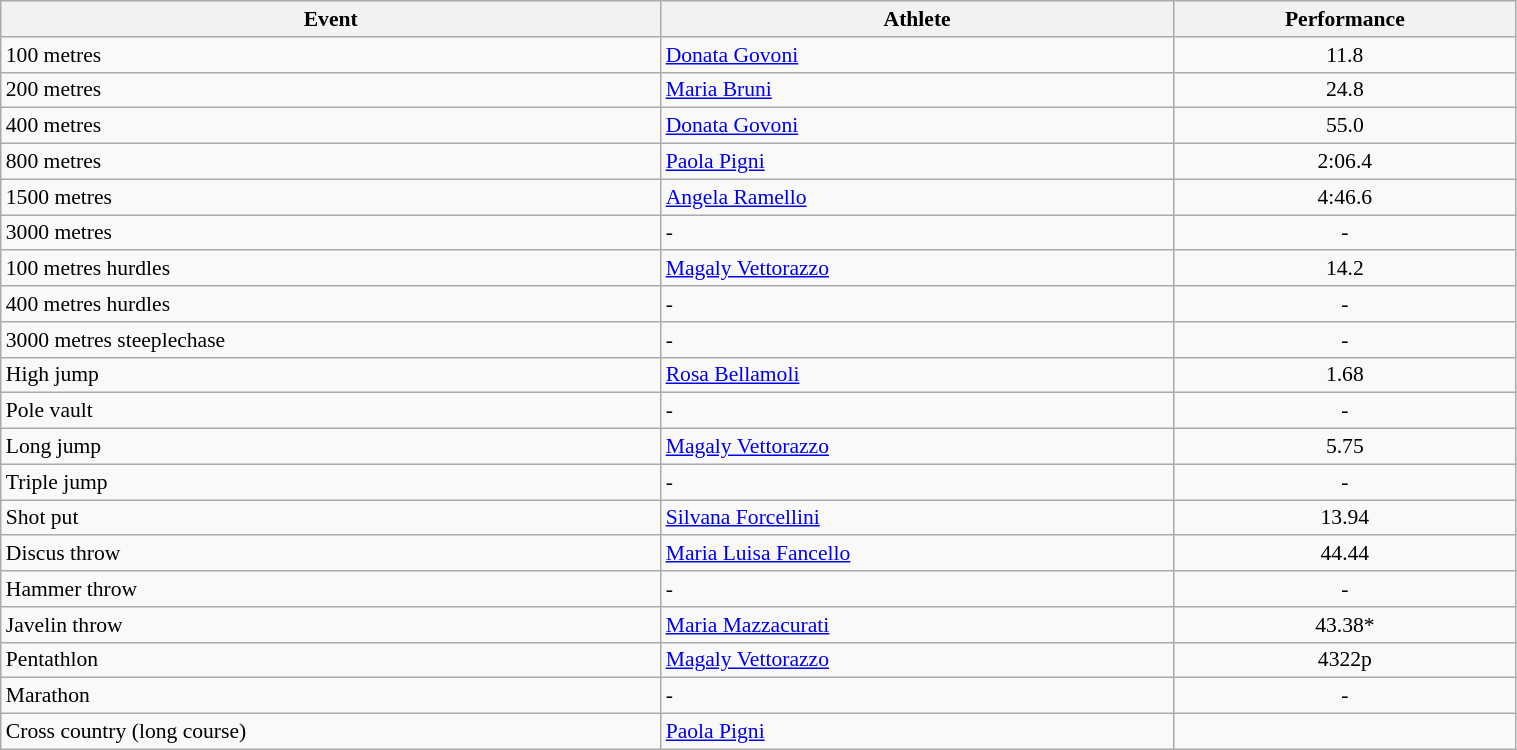<table class="wikitable" width=80% style="font-size:90%; text-align:left;">
<tr>
<th>Event</th>
<th>Athlete</th>
<th>Performance</th>
</tr>
<tr>
<td>100 metres</td>
<td><a href='#'>Donata Govoni</a></td>
<td align=center>11.8</td>
</tr>
<tr>
<td>200 metres</td>
<td><a href='#'>Maria Bruni</a></td>
<td align=center>24.8</td>
</tr>
<tr>
<td>400 metres</td>
<td><a href='#'>Donata Govoni</a></td>
<td align=center>55.0</td>
</tr>
<tr>
<td>800 metres</td>
<td><a href='#'>Paola Pigni</a></td>
<td align=center>2:06.4</td>
</tr>
<tr>
<td>1500 metres</td>
<td><a href='#'>Angela Ramello</a></td>
<td align=center>4:46.6</td>
</tr>
<tr>
<td>3000 metres</td>
<td>-</td>
<td align=center>-</td>
</tr>
<tr>
<td>100 metres hurdles</td>
<td><a href='#'>Magaly Vettorazzo</a></td>
<td align=center>14.2</td>
</tr>
<tr>
<td>400 metres hurdles</td>
<td>-</td>
<td align=center>-</td>
</tr>
<tr>
<td>3000 metres steeplechase</td>
<td>-</td>
<td align=center>-</td>
</tr>
<tr>
<td>High jump</td>
<td><a href='#'>Rosa Bellamoli</a></td>
<td align=center>1.68</td>
</tr>
<tr>
<td>Pole vault</td>
<td>-</td>
<td align=center>-</td>
</tr>
<tr>
<td>Long jump</td>
<td><a href='#'>Magaly Vettorazzo</a></td>
<td align=center>5.75</td>
</tr>
<tr>
<td>Triple jump</td>
<td>-</td>
<td align=center>-</td>
</tr>
<tr>
<td>Shot put</td>
<td><a href='#'>Silvana Forcellini</a></td>
<td align=center>13.94</td>
</tr>
<tr>
<td>Discus throw</td>
<td><a href='#'>Maria Luisa Fancello</a></td>
<td align=center>44.44</td>
</tr>
<tr>
<td>Hammer throw</td>
<td>-</td>
<td align=center>-</td>
</tr>
<tr>
<td>Javelin throw</td>
<td><a href='#'>Maria Mazzacurati</a></td>
<td align=center>43.38*</td>
</tr>
<tr>
<td>Pentathlon</td>
<td><a href='#'>Magaly Vettorazzo</a></td>
<td align=center>4322p</td>
</tr>
<tr>
<td>Marathon</td>
<td>-</td>
<td align=center>-</td>
</tr>
<tr>
<td>Cross country (long course)</td>
<td><a href='#'>Paola Pigni</a></td>
<td align=center></td>
</tr>
</table>
